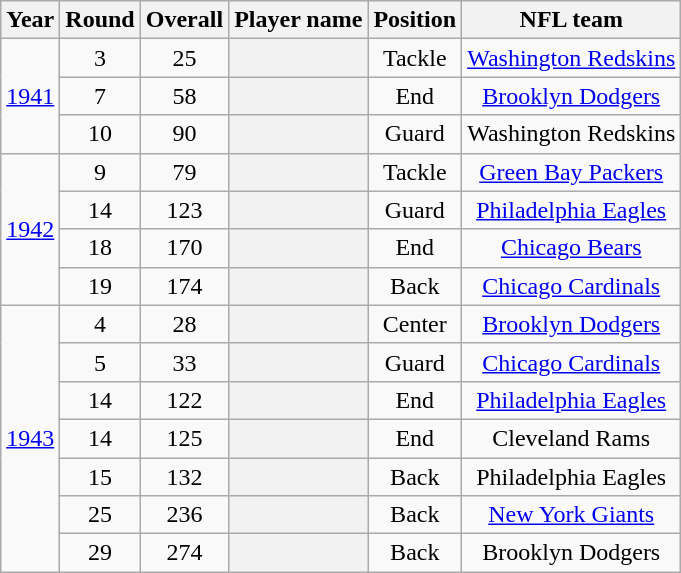<table class="wikitable sortable" style="text-align:center">
<tr>
<th scope="col">Year</th>
<th scope="col">Round</th>
<th scope="col">Overall</th>
<th scope="col">Player name</th>
<th scope="col">Position</th>
<th scope="col">NFL team</th>
</tr>
<tr>
<td rowspan=3><a href='#'>1941</a></td>
<td>3</td>
<td>25</td>
<th></th>
<td>Tackle</td>
<td><a href='#'>Washington Redskins</a></td>
</tr>
<tr>
<td>7</td>
<td>58</td>
<th></th>
<td>End</td>
<td><a href='#'>Brooklyn Dodgers</a></td>
</tr>
<tr>
<td>10</td>
<td>90</td>
<th></th>
<td>Guard</td>
<td>Washington Redskins</td>
</tr>
<tr>
<td rowspan=4><a href='#'>1942</a></td>
<td>9</td>
<td>79</td>
<th></th>
<td>Tackle</td>
<td><a href='#'>Green Bay Packers</a></td>
</tr>
<tr>
<td>14</td>
<td>123</td>
<th></th>
<td>Guard</td>
<td><a href='#'>Philadelphia Eagles</a></td>
</tr>
<tr>
<td>18</td>
<td>170</td>
<th></th>
<td>End</td>
<td><a href='#'>Chicago Bears</a></td>
</tr>
<tr>
<td>19</td>
<td>174</td>
<th></th>
<td>Back</td>
<td><a href='#'>Chicago Cardinals</a></td>
</tr>
<tr>
<td rowspan=7><a href='#'>1943</a></td>
<td>4</td>
<td>28</td>
<th></th>
<td>Center</td>
<td><a href='#'>Brooklyn Dodgers</a></td>
</tr>
<tr>
<td>5</td>
<td>33</td>
<th></th>
<td>Guard</td>
<td><a href='#'>Chicago Cardinals</a></td>
</tr>
<tr>
<td>14</td>
<td>122</td>
<th></th>
<td>End</td>
<td><a href='#'>Philadelphia Eagles</a></td>
</tr>
<tr>
<td>14</td>
<td>125</td>
<th></th>
<td>End</td>
<td>Cleveland Rams</td>
</tr>
<tr>
<td>15</td>
<td>132</td>
<th></th>
<td>Back</td>
<td>Philadelphia Eagles</td>
</tr>
<tr>
<td>25</td>
<td>236</td>
<th></th>
<td>Back</td>
<td><a href='#'>New York Giants</a></td>
</tr>
<tr>
<td>29</td>
<td>274</td>
<th></th>
<td>Back</td>
<td>Brooklyn Dodgers</td>
</tr>
</table>
